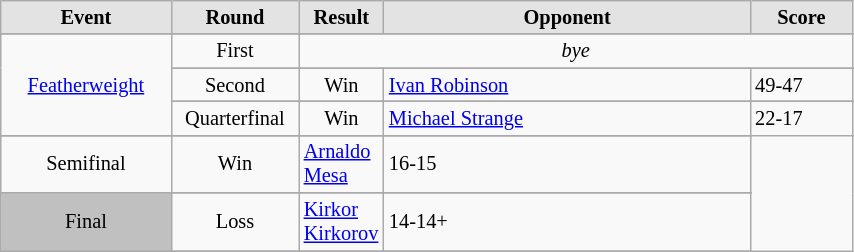<table style='font-size: 85%; text-align: left;' class='wikitable' width='45%'>
<tr>
<th style='border-style: none none solid solid; background: #e3e3e3; width: 20%'><strong>Event</strong></th>
<th style='border-style: none none solid solid; background: #e3e3e3; width: 15%'><strong>Round</strong></th>
<th style='border-style: none none solid solid; background: #e3e3e3; width: 10%'><strong>Result</strong></th>
<th style='border-style: none none solid solid; background: #e3e3e3; width: 43%'><strong>Opponent</strong></th>
<th style='border-style: none none solid solid; background: #e3e3e3; width: 12%'><strong>Score</strong></th>
</tr>
<tr>
</tr>
<tr align=center>
<td rowspan="5" style="text-align:center;"><a href='#'>Featherweight</a></td>
<td align='center'>First</td>
<td colspan="3" style="text-align:center;"><em>bye</em></td>
</tr>
<tr>
</tr>
<tr align=center>
<td align='center'>Second</td>
<td>Win</td>
<td align='left'> <a href='#'>Ivan Robinson</a></td>
<td align='left'>49-47</td>
</tr>
<tr>
</tr>
<tr align=center>
<td align='center'>Quarterfinal</td>
<td>Win</td>
<td align='left'> <a href='#'>Michael Strange</a></td>
<td align='left'>22-17</td>
</tr>
<tr>
</tr>
<tr align=center>
<td align='center'>Semifinal</td>
<td>Win</td>
<td align='left'> <a href='#'>Arnaldo Mesa</a></td>
<td align='left'>16-15</td>
</tr>
<tr>
</tr>
<tr align=center>
<td align='center'; bgcolor="silver">Final</td>
<td>Loss</td>
<td align='left'> <a href='#'>Kirkor Kirkorov</a></td>
<td align='left'>14-14+</td>
</tr>
<tr>
</tr>
</table>
